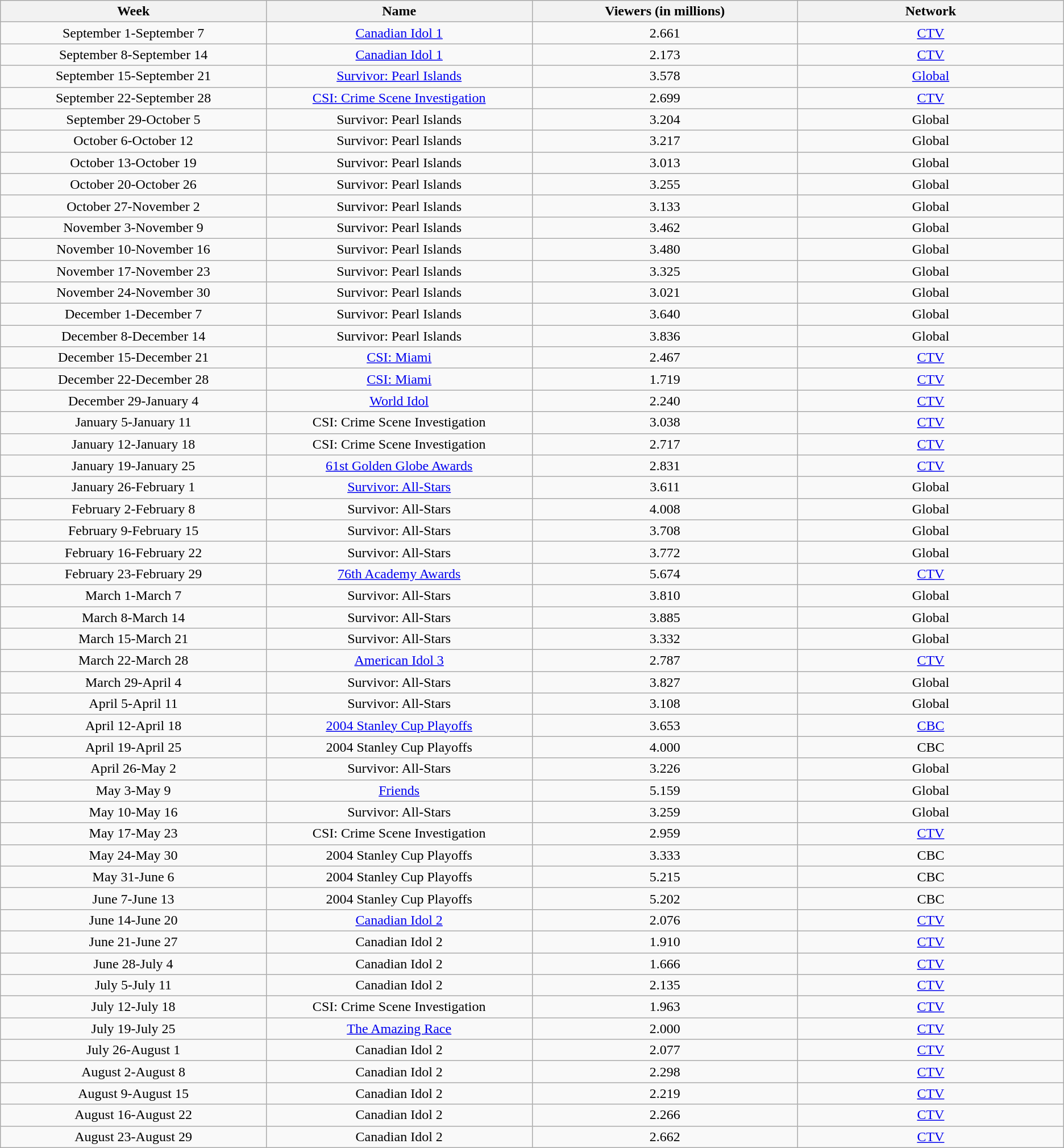<table class="wikitable">
<tr>
<th width="12%">Week</th>
<th width="12%">Name</th>
<th width="12%">Viewers (in millions)</th>
<th width="12%">Network</th>
</tr>
<tr align="center">
<td colspan="1" align=center>September 1-September 7</td>
<td colspan="1" align=center><a href='#'>Canadian Idol 1</a></td>
<td colspan="1" align=center>2.661</td>
<td colspan="1" align=center><a href='#'>CTV</a></td>
</tr>
<tr align="center">
<td colspan="1" align=center>September 8-September 14</td>
<td colspan="1" align=center><a href='#'>Canadian Idol 1</a></td>
<td colspan="1" align=center>2.173</td>
<td colspan="1" align=center><a href='#'>CTV</a></td>
</tr>
<tr align="center">
<td colspan="1" align=center>September 15-September 21</td>
<td colspan="1" align=center><a href='#'>Survivor: Pearl Islands</a></td>
<td colspan="1" align=center>3.578</td>
<td colspan="1" align=center><a href='#'>Global</a></td>
</tr>
<tr align="center">
<td colspan="1" align=center>September 22-September 28</td>
<td colspan="1" align=center><a href='#'>CSI: Crime Scene Investigation</a></td>
<td colspan="1" align=center>2.699</td>
<td colspan="1" align=center><a href='#'>CTV</a></td>
</tr>
<tr align="center">
<td colspan="1" align=center>September 29-October 5</td>
<td colspan="1" align=center>Survivor: Pearl Islands</td>
<td colspan="1" align=center>3.204</td>
<td colspan="1" align=center>Global</td>
</tr>
<tr align="center">
<td colspan="1" align=center>October 6-October 12</td>
<td colspan="1" align=center>Survivor: Pearl Islands</td>
<td colspan="1" align=center>3.217</td>
<td colspan="1" align=center>Global</td>
</tr>
<tr align="center">
<td colspan="1" align=center>October 13-October 19</td>
<td colspan="1" align=center>Survivor: Pearl Islands</td>
<td colspan="1" align=center>3.013</td>
<td colspan="1" align=center>Global</td>
</tr>
<tr align="center">
<td colspan="1" align=center>October 20-October 26</td>
<td colspan="1" align=center>Survivor: Pearl Islands</td>
<td colspan="1" align=center>3.255</td>
<td colspan="1" align=center>Global</td>
</tr>
<tr align="center">
<td colspan="1" align=center>October 27-November 2</td>
<td colspan="1" align=center>Survivor: Pearl Islands</td>
<td colspan="1" align=center>3.133</td>
<td colspan="1" align=center>Global</td>
</tr>
<tr align="center">
<td colspan="1" align=center>November 3-November 9</td>
<td colspan="1" align=center>Survivor: Pearl Islands</td>
<td colspan="1" align=center>3.462</td>
<td colspan="1" align=center>Global</td>
</tr>
<tr align="center">
<td colspan="1" align=center>November 10-November 16</td>
<td colspan="1" align=center>Survivor: Pearl Islands</td>
<td colspan="1" align=center>3.480</td>
<td colspan="1" align=center>Global</td>
</tr>
<tr align="center">
<td colspan="1" align=center>November 17-November 23</td>
<td colspan="1" align=center>Survivor: Pearl Islands</td>
<td colspan="1" align=center>3.325</td>
<td colspan="1" align=center>Global</td>
</tr>
<tr align="center">
<td colspan="1" align=center>November 24-November 30</td>
<td colspan="1" align=center>Survivor: Pearl Islands</td>
<td colspan="1" align=center>3.021</td>
<td colspan="1" align=center>Global</td>
</tr>
<tr align="center">
<td colspan="1" align=center>December 1-December 7</td>
<td colspan="1" align=center>Survivor: Pearl Islands</td>
<td colspan="1" align=center>3.640</td>
<td colspan="1" align=center>Global</td>
</tr>
<tr align="center">
<td colspan="1" align=center>December 8-December 14</td>
<td colspan="1" align=center>Survivor: Pearl Islands</td>
<td colspan="1" align=center>3.836</td>
<td colspan="1" align=center>Global</td>
</tr>
<tr align="center">
<td colspan="1" align=center>December 15-December 21</td>
<td colspan="1" align=center><a href='#'>CSI: Miami</a></td>
<td colspan="1" align=center>2.467</td>
<td colspan="1" align=center><a href='#'>CTV</a></td>
</tr>
<tr align="center">
<td colspan="1" align=center>December 22-December 28</td>
<td colspan="1" align=center><a href='#'>CSI: Miami</a></td>
<td colspan="1" align=center>1.719</td>
<td colspan="1" align=center><a href='#'>CTV</a></td>
</tr>
<tr align="center">
<td colspan="1" align=center>December 29-January 4</td>
<td colspan="1" align=center><a href='#'>World Idol</a></td>
<td colspan="1" align=center>2.240</td>
<td colspan="1" align=center><a href='#'>CTV</a></td>
</tr>
<tr align="center">
<td colspan="1" align=center>January 5-January 11</td>
<td colspan="1" align=center>CSI: Crime Scene Investigation</td>
<td colspan="1" align=center>3.038</td>
<td colspan="1" align=center><a href='#'>CTV</a></td>
</tr>
<tr align="center">
<td colspan="1" align=center>January 12-January 18</td>
<td colspan="1" align=center>CSI: Crime Scene Investigation</td>
<td colspan="1" align=center>2.717</td>
<td colspan="1" align=center><a href='#'>CTV</a></td>
</tr>
<tr align="center">
<td colspan="1" align=center>January 19-January 25</td>
<td colspan="1" align=center><a href='#'>61st Golden Globe Awards</a></td>
<td colspan="1" align=center>2.831</td>
<td colspan="1" align=center><a href='#'>CTV</a></td>
</tr>
<tr align="center">
<td colspan="1" align=center>January 26-February 1</td>
<td colspan="1" align=center><a href='#'>Survivor: All-Stars</a></td>
<td colspan="1" align=center>3.611</td>
<td colspan="1" align=center>Global</td>
</tr>
<tr align="center">
<td colspan="1" align=center>February 2-February 8</td>
<td colspan="1" align=center>Survivor: All-Stars</td>
<td colspan="1" align=center>4.008</td>
<td colspan="1" align=center>Global</td>
</tr>
<tr align="center">
<td colspan="1" align=center>February 9-February 15</td>
<td colspan="1" align=center>Survivor: All-Stars</td>
<td colspan="1" align=center>3.708</td>
<td colspan="1" align=center>Global</td>
</tr>
<tr align="center">
<td colspan="1" align=center>February 16-February 22</td>
<td colspan="1" align=center>Survivor: All-Stars</td>
<td colspan="1" align=center>3.772</td>
<td colspan="1" align=center>Global</td>
</tr>
<tr align="center">
<td colspan="1" align=center>February 23-February 29</td>
<td colspan="1" align=center><a href='#'>76th Academy Awards</a></td>
<td colspan="1" align=center>5.674</td>
<td colspan="1" align=center><a href='#'>CTV</a></td>
</tr>
<tr align="center">
<td colspan="1" align=center>March 1-March 7</td>
<td colspan="1" align=center>Survivor: All-Stars</td>
<td colspan="1" align=center>3.810</td>
<td colspan="1" align=center>Global</td>
</tr>
<tr align="center">
<td colspan="1" align=center>March 8-March 14</td>
<td colspan="1" align=center>Survivor: All-Stars</td>
<td colspan="1" align=center>3.885</td>
<td colspan="1" align=center>Global</td>
</tr>
<tr align="center">
<td colspan="1" align=center>March 15-March 21</td>
<td colspan="1" align=center>Survivor: All-Stars</td>
<td colspan="1" align=center>3.332</td>
<td colspan="1" align=center>Global</td>
</tr>
<tr align="center">
<td colspan="1" align=center>March 22-March 28</td>
<td colspan="1" align=center><a href='#'>American Idol 3</a></td>
<td colspan="1" align=center>2.787</td>
<td colspan="1" align=center><a href='#'>CTV</a></td>
</tr>
<tr align="center">
<td colspan="1" align=center>March 29-April 4</td>
<td colspan="1" align=center>Survivor: All-Stars</td>
<td colspan="1" align=center>3.827</td>
<td colspan="1" align=center>Global</td>
</tr>
<tr align="center">
<td colspan="1" align=center>April 5-April 11</td>
<td colspan="1" align=center>Survivor: All-Stars</td>
<td colspan="1" align=center>3.108</td>
<td colspan="1" align=center>Global</td>
</tr>
<tr align="center">
<td colspan="1" align=center>April 12-April 18</td>
<td colspan="1" align=center><a href='#'>2004 Stanley Cup Playoffs</a></td>
<td colspan="1" align=center>3.653</td>
<td colspan="1" align=center><a href='#'>CBC</a></td>
</tr>
<tr align="center">
<td colspan="1" align=center>April 19-April 25</td>
<td colspan="1" align=center>2004 Stanley Cup Playoffs</td>
<td colspan="1" align=center>4.000</td>
<td colspan="1" align=center>CBC</td>
</tr>
<tr align="center">
<td colspan="1" align=center>April 26-May 2</td>
<td colspan="1" align=center>Survivor: All-Stars</td>
<td colspan="1" align=center>3.226</td>
<td colspan="1" align=center>Global</td>
</tr>
<tr align="center">
<td colspan="1" align=center>May 3-May 9</td>
<td colspan="1" align=center><a href='#'>Friends</a></td>
<td colspan="1" align=center>5.159</td>
<td colspan="1" align=center>Global</td>
</tr>
<tr align="center">
<td colspan="1" align=center>May 10-May 16</td>
<td colspan="1" align=center>Survivor: All-Stars</td>
<td colspan="1" align=center>3.259</td>
<td colspan="1" align=center>Global</td>
</tr>
<tr align="center">
<td colspan="1" align=center>May 17-May 23</td>
<td colspan="1" align=center>CSI: Crime Scene Investigation</td>
<td colspan="1" align=center>2.959</td>
<td colspan="1" align=center><a href='#'>CTV</a></td>
</tr>
<tr align="center">
<td colspan="1" align=center>May 24-May 30</td>
<td colspan="1" align=center>2004 Stanley Cup Playoffs</td>
<td colspan="1" align=center>3.333</td>
<td colspan="1" align=center>CBC</td>
</tr>
<tr align="center">
<td colspan="1" align=center>May 31-June 6</td>
<td colspan="1" align=center>2004 Stanley Cup Playoffs</td>
<td colspan="1" align=center>5.215</td>
<td colspan="1" align=center>CBC</td>
</tr>
<tr align="center">
<td colspan="1" align=center>June 7-June 13</td>
<td colspan="1" align=center>2004 Stanley Cup Playoffs</td>
<td colspan="1" align=center>5.202</td>
<td colspan="1" align=center>CBC</td>
</tr>
<tr align="center">
<td colspan="1" align=center>June 14-June 20</td>
<td colspan="1" align=center><a href='#'>Canadian Idol 2</a></td>
<td colspan="1" align=center>2.076</td>
<td colspan="1" align=center><a href='#'>CTV</a></td>
</tr>
<tr align="center">
<td colspan="1" align=center>June 21-June 27</td>
<td colspan="1" align=center>Canadian Idol 2</td>
<td colspan="1" align=center>1.910</td>
<td colspan="1" align=center><a href='#'>CTV</a></td>
</tr>
<tr align="center">
<td colspan="1" align=center>June 28-July 4</td>
<td colspan="1" align=center>Canadian Idol 2</td>
<td colspan="1" align=center>1.666</td>
<td colspan="1" align=center><a href='#'>CTV</a></td>
</tr>
<tr align="center">
<td colspan="1" align=center>July 5-July 11</td>
<td colspan="1" align=center>Canadian Idol 2</td>
<td colspan="1" align=center>2.135</td>
<td colspan="1" align=center><a href='#'>CTV</a></td>
</tr>
<tr align="center">
<td colspan="1" align=center>July 12-July 18</td>
<td colspan="1" align=center>CSI: Crime Scene Investigation</td>
<td colspan="1" align=center>1.963</td>
<td colspan="1" align=center><a href='#'>CTV</a></td>
</tr>
<tr align="center">
<td colspan="1" align=center>July 19-July 25</td>
<td colspan="1" align=center><a href='#'>The Amazing Race</a></td>
<td colspan="1" align=center>2.000</td>
<td colspan="1" align=center><a href='#'>CTV</a></td>
</tr>
<tr align="center">
<td colspan="1" align=center>July 26-August 1</td>
<td colspan="1" align=center>Canadian Idol 2</td>
<td colspan="1" align=center>2.077</td>
<td colspan="1" align=center><a href='#'>CTV</a></td>
</tr>
<tr align="center">
<td colspan="1" align=center>August 2-August 8</td>
<td colspan="1" align=center>Canadian Idol 2</td>
<td colspan="1" align=center>2.298</td>
<td colspan="1" align=center><a href='#'>CTV</a></td>
</tr>
<tr align="center">
<td colspan="1" align=center>August 9-August 15</td>
<td colspan="1" align=center>Canadian Idol 2</td>
<td colspan="1" align=center>2.219</td>
<td colspan="1" align=center><a href='#'>CTV</a></td>
</tr>
<tr align="center">
<td colspan="1" align=center>August 16-August 22</td>
<td colspan="1" align=center>Canadian Idol 2</td>
<td colspan="1" align=center>2.266</td>
<td colspan="1" align=center><a href='#'>CTV</a></td>
</tr>
<tr align="center">
<td colspan="1" align=center>August 23-August 29</td>
<td colspan="1" align=center>Canadian Idol 2</td>
<td colspan="1" align=center>2.662</td>
<td colspan="1" align=center><a href='#'>CTV</a></td>
</tr>
</table>
